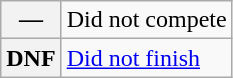<table class="wikitable">
<tr>
<th scope="row">—</th>
<td>Did not compete</td>
</tr>
<tr>
<th scope="row">DNF</th>
<td><a href='#'>Did not finish</a></td>
</tr>
</table>
